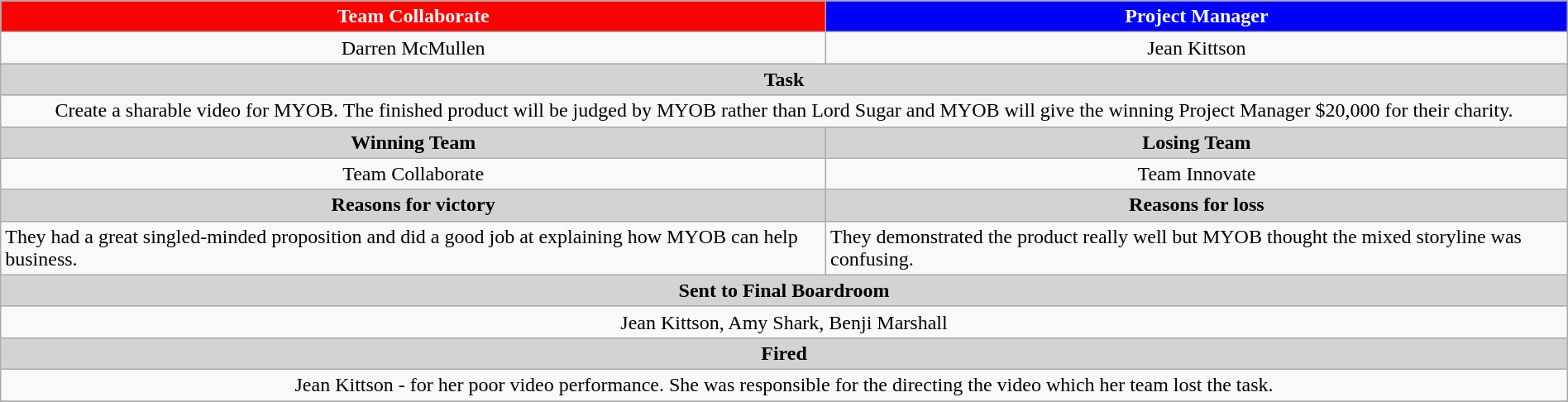<table class="wikitable" style="text-align: center; width:100%">
<tr>
<th style="text-align:center; background:red;color:white">Team Collaborate </th>
<th style="text-align:center; background:blue;color:white"> Project Manager</th>
</tr>
<tr>
<td>Darren McMullen</td>
<td>Jean Kittson</td>
</tr>
<tr>
<th colspan="2" style="text-align:center; background:lightgrey;">Task</th>
</tr>
<tr>
<td colspan="2">Create a sharable video for MYOB. The finished product will be judged by MYOB rather than Lord Sugar and MYOB will give the winning Project Manager $20,000 for their charity.</td>
</tr>
<tr>
<th style="text-align:center; background:lightgrey;">Winning Team</th>
<th style="text-align:center; background:lightgrey;">Losing Team</th>
</tr>
<tr>
<td>Team Collaborate</td>
<td>Team Innovate</td>
</tr>
<tr>
<th style="text-align:center; background:lightgrey;">Reasons for victory</th>
<th style="text-align:center; background:lightgrey;">Reasons for loss</th>
</tr>
<tr style="text-align: left; ">
<td>They had a great singled-minded proposition and did a good job at explaining how MYOB can help business.</td>
<td>They demonstrated the product really well but MYOB thought the mixed storyline was confusing.</td>
</tr>
<tr>
<th colspan="2" style="text-align:center; background:lightgrey;">Sent to Final Boardroom</th>
</tr>
<tr>
<td colspan="2">Jean Kittson, Amy Shark, Benji Marshall</td>
</tr>
<tr>
<th colspan="2" style="text-align:center; background:lightgrey;">Fired</th>
</tr>
<tr>
<td colspan="2">Jean Kittson - for her poor video performance. She was responsible for the directing the video which her team lost the task.</td>
</tr>
<tr>
</tr>
</table>
